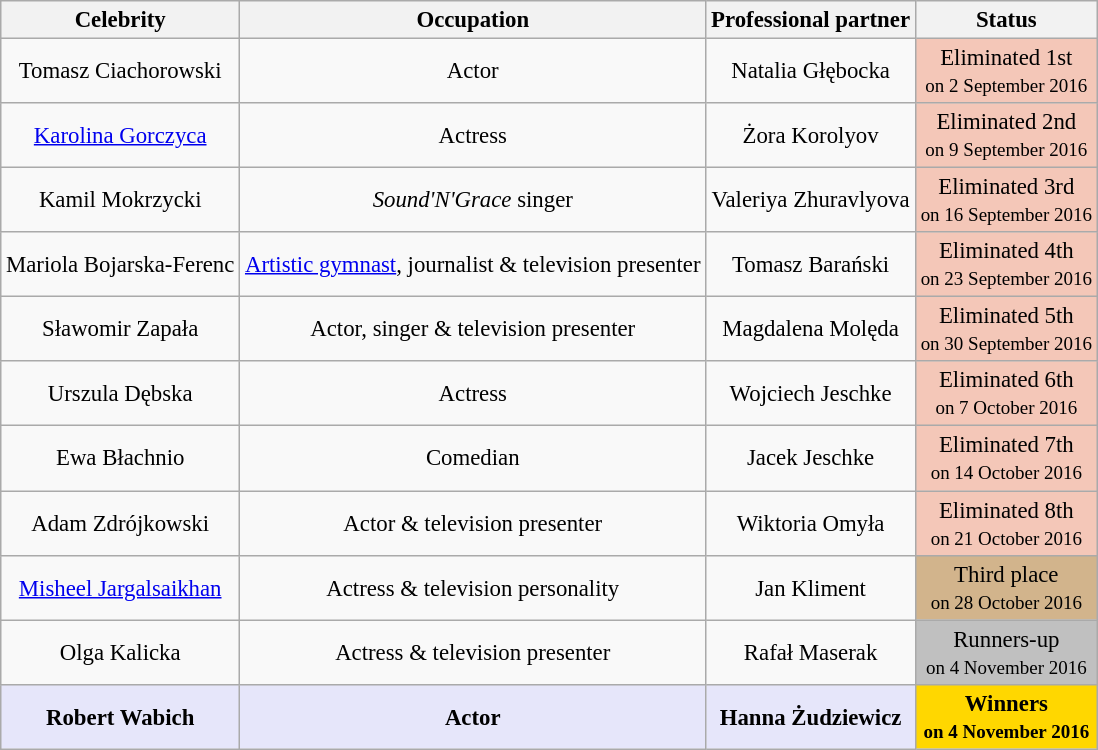<table class="wikitable sortable" style="margin:auto; text-align:center; font-size:95%;">
<tr>
<th>Celebrity</th>
<th>Occupation</th>
<th>Professional partner</th>
<th>Status</th>
</tr>
<tr>
<td>Tomasz Ciachorowski</td>
<td>Actor</td>
<td>Natalia Głębocka</td>
<td style="background:#f4c7b8;">Eliminated 1st<br><small>on 2 September 2016</small></td>
</tr>
<tr>
<td><a href='#'>Karolina Gorczyca</a></td>
<td>Actress</td>
<td>Żora Korolyov</td>
<td style="background:#f4c7b8;">Eliminated 2nd<br><small>on 9 September 2016</small></td>
</tr>
<tr>
<td>Kamil Mokrzycki</td>
<td><em>Sound'N'Grace</em> singer</td>
<td>Valeriya Zhuravlyova</td>
<td style="background:#f4c7b8;">Eliminated 3rd<br><small>on 16 September 2016</small></td>
</tr>
<tr>
<td>Mariola Bojarska-Ferenc</td>
<td><a href='#'>Artistic gymnast</a>, journalist & television presenter</td>
<td>Tomasz Barański</td>
<td style="background:#f4c7b8;">Eliminated 4th<br><small>on 23 September 2016</small></td>
</tr>
<tr>
<td>Sławomir Zapała</td>
<td>Actor, singer & television presenter</td>
<td>Magdalena Molęda</td>
<td style="background:#f4c7b8;">Eliminated 5th<br><small>on 30 September 2016</small></td>
</tr>
<tr>
<td>Urszula Dębska</td>
<td>Actress</td>
<td>Wojciech Jeschke</td>
<td style="background:#f4c7b8;">Eliminated 6th<br><small>on 7 October 2016</small></td>
</tr>
<tr>
<td>Ewa Błachnio</td>
<td>Comedian</td>
<td>Jacek Jeschke</td>
<td style="background:#f4c7b8;">Eliminated 7th<br><small>on 14 October 2016</small></td>
</tr>
<tr>
<td>Adam Zdrójkowski</td>
<td>Actor & television presenter</td>
<td>Wiktoria Omyła</td>
<td style="background:#f4c7b8;">Eliminated 8th<br><small>on 21 October 2016</small></td>
</tr>
<tr>
<td><a href='#'>Misheel Jargalsaikhan</a></td>
<td>Actress & television personality</td>
<td>Jan Kliment</td>
<td style="background:tan;">Third place<br><small>on 28 October 2016</small></td>
</tr>
<tr>
<td>Olga Kalicka</td>
<td>Actress & television presenter</td>
<td>Rafał Maserak</td>
<td style="background:silver">Runners-up<br><small>on 4 November 2016</small></td>
</tr>
<tr>
<td style="background:lavender;"><strong>Robert Wabich</strong></td>
<td style="background:lavender;"><strong>Actor</strong></td>
<td style="background:lavender;"><strong>Hanna Żudziewicz</strong></td>
<td style="background:gold"><strong>Winners<br><small>on 4 November 2016</small></strong></td>
</tr>
</table>
